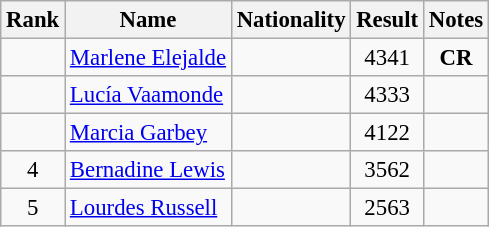<table class="wikitable sortable" style="text-align:center;font-size:95%">
<tr>
<th>Rank</th>
<th>Name</th>
<th>Nationality</th>
<th>Result</th>
<th>Notes</th>
</tr>
<tr>
<td></td>
<td align=left><a href='#'>Marlene Elejalde</a></td>
<td align=left></td>
<td>4341</td>
<td><strong>CR</strong></td>
</tr>
<tr>
<td></td>
<td align=left><a href='#'>Lucía Vaamonde</a></td>
<td align=left></td>
<td>4333</td>
<td></td>
</tr>
<tr>
<td></td>
<td align=left><a href='#'>Marcia Garbey</a></td>
<td align=left></td>
<td>4122</td>
<td></td>
</tr>
<tr>
<td>4</td>
<td align=left><a href='#'>Bernadine Lewis</a></td>
<td align=left></td>
<td>3562</td>
<td></td>
</tr>
<tr>
<td>5</td>
<td align=left><a href='#'>Lourdes Russell</a></td>
<td align=left></td>
<td>2563</td>
<td></td>
</tr>
</table>
